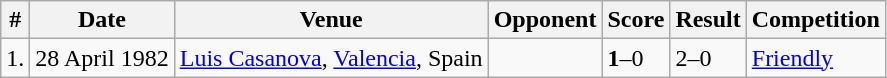<table class="wikitable" style="font-size:100%">
<tr>
<th>#</th>
<th>Date</th>
<th>Venue</th>
<th>Opponent</th>
<th>Score</th>
<th>Result</th>
<th>Competition</th>
</tr>
<tr>
<td>1.</td>
<td>28 April 1982</td>
<td><a href='#'>Luis Casanova</a>, <a href='#'>Valencia</a>, Spain</td>
<td></td>
<td><strong>1</strong>–0</td>
<td>2–0</td>
<td><a href='#'>Friendly</a></td>
</tr>
</table>
